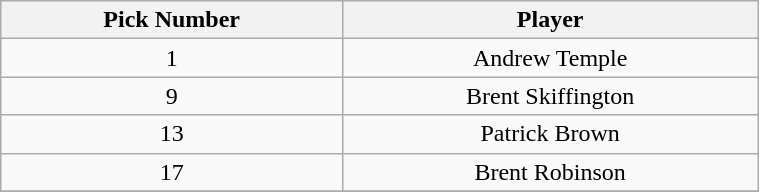<table class="wikitable" style="text-align:center; width:40%;">
<tr>
<th>Pick Number</th>
<th>Player</th>
</tr>
<tr>
<td>1</td>
<td>Andrew Temple</td>
</tr>
<tr>
<td>9</td>
<td>Brent Skiffington</td>
</tr>
<tr>
<td>13</td>
<td>Patrick Brown</td>
</tr>
<tr>
<td>17</td>
<td>Brent Robinson</td>
</tr>
<tr>
</tr>
</table>
